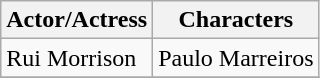<table class="wikitable">
<tr>
<th>Actor/Actress</th>
<th>Characters</th>
</tr>
<tr>
<td>Rui Morrison</td>
<td>Paulo Marreiros</td>
</tr>
<tr>
</tr>
</table>
